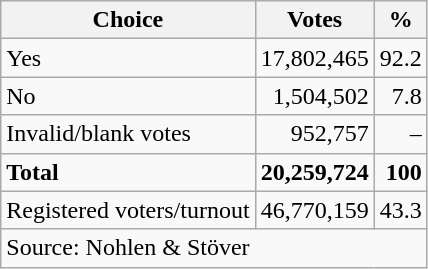<table class=wikitable style=text-align:right>
<tr>
<th>Choice</th>
<th>Votes</th>
<th>%</th>
</tr>
<tr>
<td align=left> Yes</td>
<td>17,802,465</td>
<td>92.2</td>
</tr>
<tr>
<td align=left>No</td>
<td>1,504,502</td>
<td>7.8</td>
</tr>
<tr>
<td align=left>Invalid/blank votes</td>
<td>952,757</td>
<td>–</td>
</tr>
<tr>
<td align=left><strong>Total</strong></td>
<td><strong>20,259,724</strong></td>
<td><strong>100</strong></td>
</tr>
<tr>
<td align=left>Registered voters/turnout</td>
<td>46,770,159</td>
<td>43.3</td>
</tr>
<tr>
<td align=left colspan=3>Source: Nohlen & Stöver</td>
</tr>
</table>
